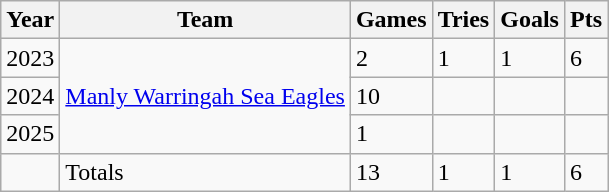<table class="wikitable">
<tr>
<th>Year</th>
<th>Team</th>
<th>Games</th>
<th>Tries</th>
<th>Goals</th>
<th>Pts</th>
</tr>
<tr>
<td>2023</td>
<td rowspan="3"> <a href='#'>Manly Warringah Sea Eagles</a></td>
<td>2</td>
<td>1</td>
<td>1</td>
<td>6</td>
</tr>
<tr>
<td>2024</td>
<td>10</td>
<td></td>
<td></td>
<td></td>
</tr>
<tr>
<td>2025</td>
<td>1</td>
<td></td>
<td></td>
<td></td>
</tr>
<tr>
<td></td>
<td>Totals</td>
<td>13</td>
<td>1</td>
<td>1</td>
<td>6</td>
</tr>
</table>
